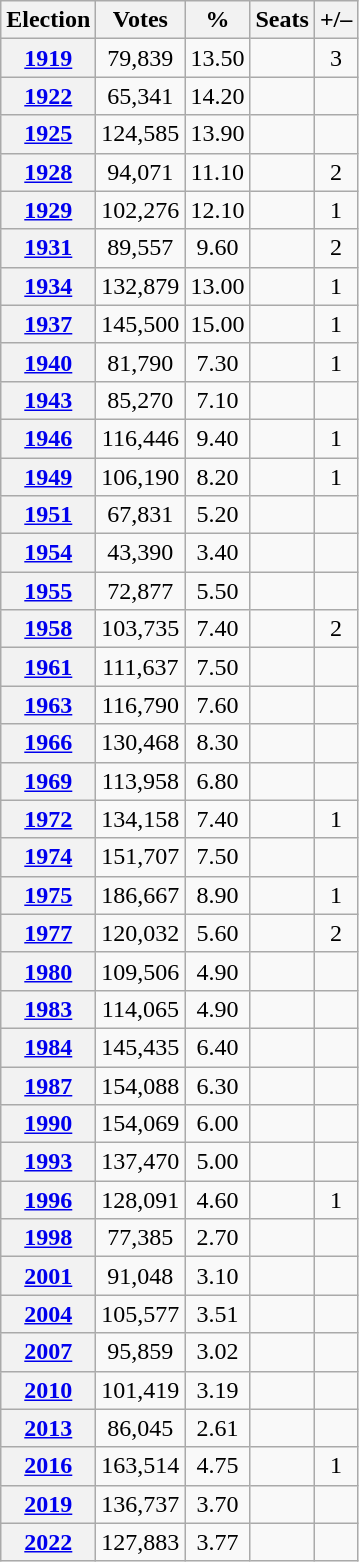<table class="wikitable" style="text-align:center">
<tr>
<th>Election</th>
<th>Votes</th>
<th>%</th>
<th>Seats</th>
<th>+/–</th>
</tr>
<tr>
<th><a href='#'>1919</a></th>
<td>79,839</td>
<td>13.50</td>
<td></td>
<td> 3</td>
</tr>
<tr>
<th><a href='#'>1922</a></th>
<td>65,341</td>
<td>14.20</td>
<td></td>
<td></td>
</tr>
<tr>
<th><a href='#'>1925</a></th>
<td>124,585</td>
<td>13.90</td>
<td></td>
<td></td>
</tr>
<tr>
<th><a href='#'>1928</a></th>
<td>94,071</td>
<td>11.10</td>
<td></td>
<td> 2</td>
</tr>
<tr>
<th><a href='#'>1929</a></th>
<td>102,276</td>
<td>12.10</td>
<td></td>
<td> 1</td>
</tr>
<tr>
<th><a href='#'>1931</a></th>
<td>89,557</td>
<td>9.60</td>
<td></td>
<td> 2</td>
</tr>
<tr>
<th><a href='#'>1934</a></th>
<td>132,879</td>
<td>13.00</td>
<td></td>
<td> 1</td>
</tr>
<tr>
<th><a href='#'>1937</a></th>
<td>145,500</td>
<td>15.00</td>
<td></td>
<td> 1</td>
</tr>
<tr>
<th><a href='#'>1940</a></th>
<td>81,790</td>
<td>7.30</td>
<td></td>
<td> 1</td>
</tr>
<tr>
<th><a href='#'>1943</a></th>
<td>85,270</td>
<td>7.10</td>
<td></td>
<td></td>
</tr>
<tr>
<th><a href='#'>1946</a></th>
<td>116,446</td>
<td>9.40</td>
<td></td>
<td> 1</td>
</tr>
<tr>
<th><a href='#'>1949</a></th>
<td>106,190</td>
<td>8.20</td>
<td></td>
<td> 1</td>
</tr>
<tr>
<th><a href='#'>1951</a></th>
<td>67,831</td>
<td>5.20</td>
<td></td>
<td></td>
</tr>
<tr>
<th><a href='#'>1954</a></th>
<td>43,390</td>
<td>3.40</td>
<td></td>
<td></td>
</tr>
<tr>
<th><a href='#'>1955</a></th>
<td>72,877</td>
<td>5.50</td>
<td></td>
<td></td>
</tr>
<tr>
<th><a href='#'>1958</a></th>
<td>103,735</td>
<td>7.40</td>
<td></td>
<td> 2</td>
</tr>
<tr>
<th><a href='#'>1961</a></th>
<td>111,637</td>
<td>7.50</td>
<td></td>
<td></td>
</tr>
<tr>
<th><a href='#'>1963</a></th>
<td>116,790</td>
<td>7.60</td>
<td></td>
<td></td>
</tr>
<tr>
<th><a href='#'>1966</a></th>
<td>130,468</td>
<td>8.30</td>
<td></td>
<td></td>
</tr>
<tr>
<th><a href='#'>1969</a></th>
<td>113,958</td>
<td>6.80</td>
<td></td>
<td></td>
</tr>
<tr>
<th><a href='#'>1972</a></th>
<td>134,158</td>
<td>7.40</td>
<td></td>
<td> 1</td>
</tr>
<tr>
<th><a href='#'>1974</a></th>
<td>151,707</td>
<td>7.50</td>
<td></td>
<td></td>
</tr>
<tr>
<th><a href='#'>1975</a></th>
<td>186,667</td>
<td>8.90</td>
<td></td>
<td> 1</td>
</tr>
<tr>
<th><a href='#'>1977</a></th>
<td>120,032</td>
<td>5.60</td>
<td></td>
<td> 2</td>
</tr>
<tr>
<th><a href='#'>1980</a></th>
<td>109,506</td>
<td>4.90</td>
<td></td>
<td></td>
</tr>
<tr>
<th><a href='#'>1983</a></th>
<td>114,065</td>
<td>4.90</td>
<td></td>
<td></td>
</tr>
<tr>
<th><a href='#'>1984</a></th>
<td>145,435</td>
<td>6.40</td>
<td></td>
<td></td>
</tr>
<tr>
<th><a href='#'>1987</a></th>
<td>154,088</td>
<td>6.30</td>
<td></td>
<td></td>
</tr>
<tr>
<th><a href='#'>1990</a></th>
<td>154,069</td>
<td>6.00</td>
<td></td>
<td></td>
</tr>
<tr>
<th><a href='#'>1993</a></th>
<td>137,470</td>
<td>5.00</td>
<td></td>
<td></td>
</tr>
<tr>
<th><a href='#'>1996</a></th>
<td>128,091</td>
<td>4.60</td>
<td></td>
<td> 1</td>
</tr>
<tr>
<th><a href='#'>1998</a></th>
<td>77,385</td>
<td>2.70</td>
<td></td>
<td></td>
</tr>
<tr>
<th><a href='#'>2001</a></th>
<td>91,048</td>
<td>3.10</td>
<td></td>
<td></td>
</tr>
<tr>
<th><a href='#'>2004</a></th>
<td>105,577</td>
<td>3.51</td>
<td></td>
<td></td>
</tr>
<tr>
<th><a href='#'>2007</a></th>
<td>95,859</td>
<td>3.02</td>
<td></td>
<td></td>
</tr>
<tr>
<th><a href='#'>2010</a></th>
<td>101,419</td>
<td>3.19</td>
<td></td>
<td></td>
</tr>
<tr>
<th><a href='#'>2013</a></th>
<td>86,045</td>
<td>2.61</td>
<td></td>
<td></td>
</tr>
<tr>
<th><a href='#'>2016</a></th>
<td>163,514</td>
<td>4.75</td>
<td></td>
<td> 1</td>
</tr>
<tr>
<th><a href='#'>2019</a></th>
<td>136,737</td>
<td>3.70</td>
<td></td>
<td></td>
</tr>
<tr>
<th><a href='#'>2022</a></th>
<td>127,883</td>
<td>3.77</td>
<td></td>
<td></td>
</tr>
</table>
